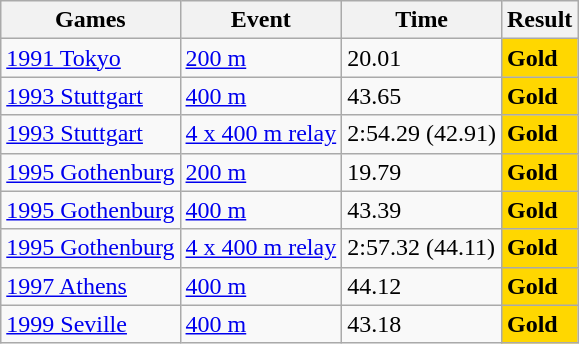<table class="wikitable">
<tr>
<th>Games</th>
<th>Event</th>
<th>Time</th>
<th>Result</th>
</tr>
<tr>
<td><a href='#'>1991 Tokyo</a></td>
<td><a href='#'>200 m</a></td>
<td>20.01 </td>
<td bgcolor=gold><strong>Gold</strong></td>
</tr>
<tr>
<td><a href='#'>1993 Stuttgart</a></td>
<td><a href='#'>400 m</a></td>
<td>43.65 </td>
<td bgcolor=gold><strong>Gold</strong></td>
</tr>
<tr>
<td><a href='#'>1993 Stuttgart</a></td>
<td><a href='#'>4 x 400 m relay</a></td>
<td>2:54.29 (42.91)  </td>
<td bgcolor=gold><strong>Gold</strong></td>
</tr>
<tr>
<td><a href='#'>1995 Gothenburg</a></td>
<td><a href='#'>200 m</a></td>
<td>19.79 </td>
<td bgcolor=gold><strong>Gold</strong></td>
</tr>
<tr>
<td><a href='#'>1995 Gothenburg</a></td>
<td><a href='#'>400 m</a></td>
<td>43.39 </td>
<td bgcolor=gold><strong>Gold</strong></td>
</tr>
<tr>
<td><a href='#'>1995 Gothenburg</a></td>
<td><a href='#'>4 x 400 m relay</a></td>
<td>2:57.32 (44.11)</td>
<td bgcolor=gold><strong>Gold</strong></td>
</tr>
<tr>
<td><a href='#'>1997 Athens</a></td>
<td><a href='#'>400 m</a></td>
<td>44.12</td>
<td bgcolor=gold><strong>Gold</strong></td>
</tr>
<tr>
<td><a href='#'>1999 Seville</a></td>
<td><a href='#'>400 m</a></td>
<td>43.18  </td>
<td bgcolor=gold><strong>Gold</strong></td>
</tr>
</table>
